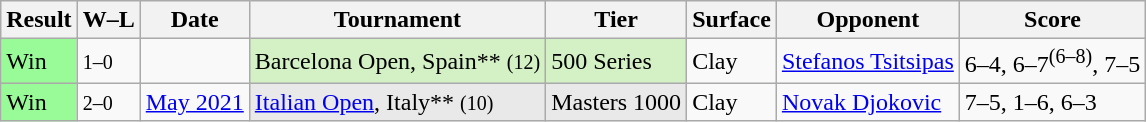<table class="sortable wikitable">
<tr>
<th>Result</th>
<th class="unsortable">W–L</th>
<th>Date</th>
<th>Tournament</th>
<th>Tier</th>
<th>Surface</th>
<th>Opponent</th>
<th class="unsortable">Score</th>
</tr>
<tr>
<td style="background:#98fb98;">Win</td>
<td><small>1–0</small></td>
<td><a href='#'></a></td>
<td style="background:#d4f1c5;">Barcelona Open, Spain** <small>(12)</small></td>
<td style="background:#d4f1c5;">500 Series</td>
<td>Clay</td>
<td> <a href='#'>Stefanos Tsitsipas</a></td>
<td>6–4, 6–7<sup>(6–8)</sup>, 7–5</td>
</tr>
<tr>
<td style="background:#98fb98;">Win</td>
<td><small>2–0</small></td>
<td><a href='#'>May 2021</a></td>
<td style="background:#e9e9e9;"><a href='#'>Italian Open</a>, Italy** <small>(10)</small></td>
<td style="background:#e9e9e9;">Masters 1000</td>
<td>Clay</td>
<td> <a href='#'>Novak Djokovic</a></td>
<td>7–5, 1–6, 6–3</td>
</tr>
</table>
